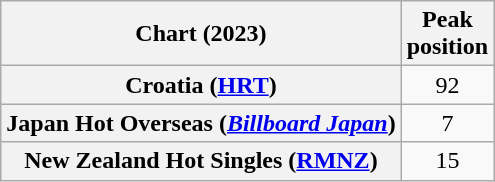<table class="wikitable sortable plainrowheaders" style="text-align:center">
<tr>
<th scope="col">Chart (2023)</th>
<th scope="col">Peak<br>position</th>
</tr>
<tr>
<th scope="row">Croatia (<a href='#'>HRT</a>)</th>
<td>92</td>
</tr>
<tr>
<th scope="row">Japan Hot Overseas (<em><a href='#'>Billboard Japan</a></em>)</th>
<td>7</td>
</tr>
<tr>
<th scope="row">New Zealand Hot Singles (<a href='#'>RMNZ</a>)</th>
<td>15</td>
</tr>
</table>
